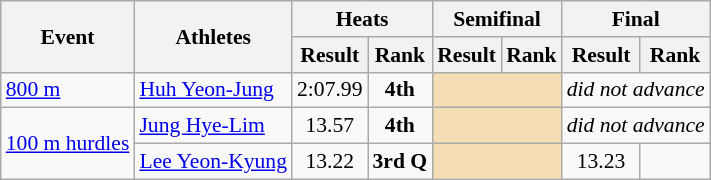<table class=wikitable style="font-size:90%">
<tr>
<th rowspan=2>Event</th>
<th rowspan=2>Athletes</th>
<th colspan=2>Heats</th>
<th colspan=2>Semifinal</th>
<th colspan=2>Final</th>
</tr>
<tr>
<th>Result</th>
<th>Rank</th>
<th>Result</th>
<th>Rank</th>
<th>Result</th>
<th>Rank</th>
</tr>
<tr>
<td><a href='#'>800 m</a></td>
<td><a href='#'>Huh Yeon-Jung</a></td>
<td align=center>2:07.99</td>
<td align=center><strong>4th</strong></td>
<td colspan="2" style="text-align:center; background:wheat;"></td>
<td align=center colspan=2><em>did not advance</em></td>
</tr>
<tr>
<td rowspan=2><a href='#'>100 m hurdles</a></td>
<td><a href='#'>Jung Hye-Lim</a></td>
<td align=center>13.57</td>
<td align=center><strong>4th</strong></td>
<td colspan="2" style="text-align:center; background:wheat;"></td>
<td align=center colspan=2><em>did not advance</em></td>
</tr>
<tr>
<td><a href='#'>Lee Yeon-Kyung</a></td>
<td align=center>13.22</td>
<td align=center><strong>3rd Q</strong></td>
<td colspan=2 bgcolor=wheat></td>
<td align=center>13.23</td>
<td align=center></td>
</tr>
</table>
